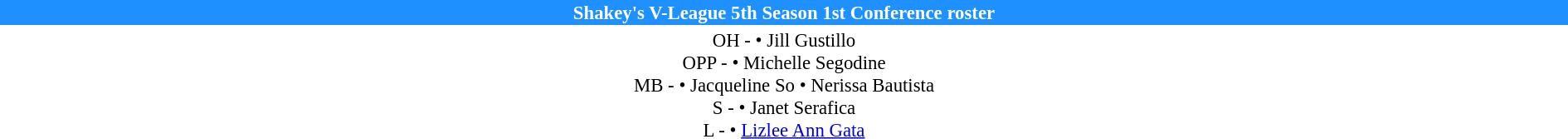<table class='toccolours mw-collapsible mw-collapsed' width=100% style=font-size:95%>
<tr>
<th style="background: #1E90FF; color: white; text-align: center"><strong>Shakey's V-League 5th Season 1st Conference roster</strong></th>
</tr>
<tr align=center>
<td>OH - • Jill Gustillo  <br> OPP - • Michelle Segodine <br> MB - • Jacqueline So • Nerissa Bautista <br> S - • Janet Serafica <br> L - • <a href='#'>Lizlee Ann Gata</a></td>
</tr>
</table>
